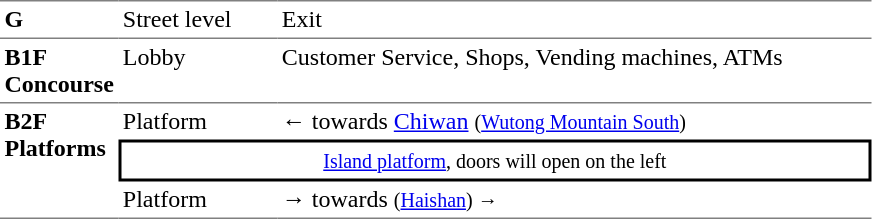<table table border=0 cellspacing=0 cellpadding=3>
<tr>
<td style="border-top:solid 1px gray;" width=50 valign=top><strong>G</strong></td>
<td style="border-top:solid 1px gray;" width=100 valign=top>Street level</td>
<td style="border-top:solid 1px gray;" width=390 valign=top>Exit</td>
</tr>
<tr>
<td style="border-bottom:solid 1px gray; border-top:solid 1px gray;" valign=top width=50><strong>B1F<br>Concourse</strong></td>
<td style="border-bottom:solid 1px gray; border-top:solid 1px gray;" valign=top width=100>Lobby</td>
<td style="border-bottom:solid 1px gray; border-top:solid 1px gray;" valign=top width=390>Customer Service, Shops, Vending machines, ATMs</td>
</tr>
<tr>
<td style="border-bottom:solid 1px gray;" rowspan="3" valign=top><strong>B2F<br>Platforms</strong></td>
<td>Platform</td>
<td>←  towards <a href='#'>Chiwan</a> <small>(<a href='#'>Wutong Mountain South</a>)</small></td>
</tr>
<tr>
<td style="border-right:solid 2px black;border-left:solid 2px black;border-top:solid 2px black;border-bottom:solid 2px black;text-align:center;" colspan=2><small><a href='#'>Island platform</a>, doors will open on the left</small></td>
</tr>
<tr>
<td style="border-bottom:solid 1px gray;">Platform</td>
<td style="border-bottom:solid 1px gray;"><span>→</span>  towards  <small>(<a href='#'>Haishan</a>) →</small></td>
</tr>
</table>
